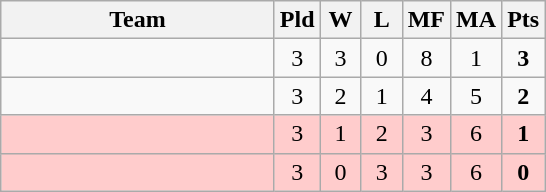<table class=wikitable style="text-align:center">
<tr>
<th width=175>Team</th>
<th width=20>Pld</th>
<th width=20>W</th>
<th width=20>L</th>
<th width=20>MF</th>
<th width=20>MA</th>
<th width=20>Pts</th>
</tr>
<tr>
<td style="text-align:left"></td>
<td>3</td>
<td>3</td>
<td>0</td>
<td>8</td>
<td>1</td>
<td><strong>3</strong></td>
</tr>
<tr>
<td style="text-align:left"></td>
<td>3</td>
<td>2</td>
<td>1</td>
<td>4</td>
<td>5</td>
<td><strong>2</strong></td>
</tr>
<tr bgcolor=ffcccc>
<td style="text-align:left"></td>
<td>3</td>
<td>1</td>
<td>2</td>
<td>3</td>
<td>6</td>
<td><strong>1</strong></td>
</tr>
<tr bgcolor=ffcccc>
<td style="text-align:left"></td>
<td>3</td>
<td>0</td>
<td>3</td>
<td>3</td>
<td>6</td>
<td><strong>0</strong></td>
</tr>
</table>
